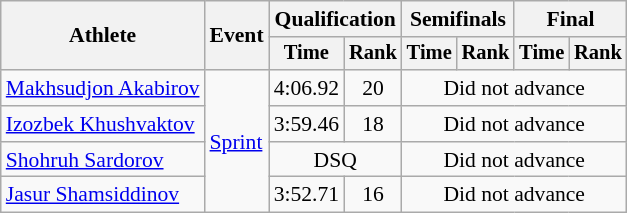<table class="wikitable" style="font-size:90%">
<tr>
<th rowspan=2>Athlete</th>
<th rowspan=2>Event</th>
<th colspan=2>Qualification</th>
<th colspan=2>Semifinals</th>
<th colspan=2>Final</th>
</tr>
<tr style="font-size:95%">
<th>Time</th>
<th>Rank</th>
<th>Time</th>
<th>Rank</th>
<th>Time</th>
<th>Rank</th>
</tr>
<tr align=center>
<td align=left><a href='#'>Makhsudjon Akabirov</a></td>
<td align=left rowspan=4><a href='#'>Sprint</a></td>
<td>4:06.92</td>
<td>20</td>
<td colspan=4>Did not advance</td>
</tr>
<tr align=center>
<td align=left><a href='#'>Izozbek Khushvaktov</a></td>
<td>3:59.46</td>
<td>18</td>
<td colspan=4>Did not advance</td>
</tr>
<tr align=center>
<td align=left><a href='#'>Shohruh Sardorov</a></td>
<td colspan=2>DSQ</td>
<td colspan=4>Did not advance</td>
</tr>
<tr align=center>
<td align=left><a href='#'>Jasur Shamsiddinov</a></td>
<td>3:52.71</td>
<td>16</td>
<td colspan=4>Did not advance</td>
</tr>
</table>
